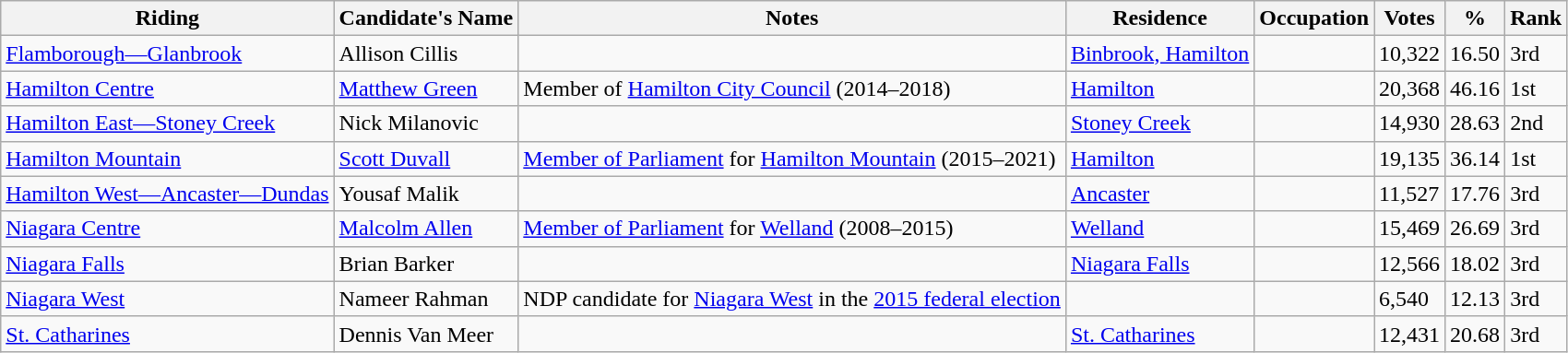<table class="wikitable sortable">
<tr>
<th>Riding<br></th>
<th>Candidate's Name</th>
<th>Notes</th>
<th>Residence</th>
<th>Occupation</th>
<th>Votes</th>
<th>%</th>
<th>Rank</th>
</tr>
<tr>
<td><a href='#'>Flamborough—Glanbrook</a></td>
<td>Allison Cillis</td>
<td></td>
<td><a href='#'>Binbrook, Hamilton</a></td>
<td></td>
<td>10,322</td>
<td>16.50</td>
<td>3rd</td>
</tr>
<tr>
<td><a href='#'>Hamilton Centre</a></td>
<td><a href='#'>Matthew Green</a></td>
<td>Member of <a href='#'>Hamilton City Council</a> (2014–2018)</td>
<td><a href='#'>Hamilton</a></td>
<td></td>
<td>20,368</td>
<td>46.16</td>
<td>1st</td>
</tr>
<tr>
<td><a href='#'>Hamilton East—Stoney Creek</a></td>
<td>Nick Milanovic</td>
<td></td>
<td><a href='#'>Stoney Creek</a></td>
<td></td>
<td>14,930</td>
<td>28.63</td>
<td>2nd</td>
</tr>
<tr>
<td><a href='#'>Hamilton Mountain</a></td>
<td><a href='#'>Scott Duvall</a></td>
<td><a href='#'>Member of Parliament</a> for <a href='#'>Hamilton Mountain</a> (2015–2021)</td>
<td><a href='#'>Hamilton</a></td>
<td></td>
<td>19,135</td>
<td>36.14</td>
<td>1st</td>
</tr>
<tr>
<td><a href='#'>Hamilton West—Ancaster—Dundas</a></td>
<td>Yousaf Malik</td>
<td></td>
<td><a href='#'>Ancaster</a></td>
<td></td>
<td>11,527</td>
<td>17.76</td>
<td>3rd</td>
</tr>
<tr>
<td><a href='#'>Niagara Centre</a></td>
<td><a href='#'>Malcolm Allen</a></td>
<td><a href='#'>Member of Parliament</a> for <a href='#'>Welland</a> (2008–2015)</td>
<td><a href='#'>Welland</a></td>
<td></td>
<td>15,469</td>
<td>26.69</td>
<td>3rd</td>
</tr>
<tr>
<td><a href='#'>Niagara Falls</a></td>
<td>Brian Barker</td>
<td></td>
<td><a href='#'>Niagara Falls</a></td>
<td></td>
<td>12,566</td>
<td>18.02</td>
<td>3rd</td>
</tr>
<tr>
<td><a href='#'>Niagara West</a></td>
<td>Nameer Rahman</td>
<td>NDP candidate for <a href='#'>Niagara West</a> in the <a href='#'>2015 federal election</a></td>
<td></td>
<td></td>
<td>6,540</td>
<td>12.13</td>
<td>3rd</td>
</tr>
<tr>
<td><a href='#'>St. Catharines</a></td>
<td>Dennis Van Meer</td>
<td></td>
<td><a href='#'>St. Catharines</a></td>
<td></td>
<td>12,431</td>
<td>20.68</td>
<td>3rd</td>
</tr>
</table>
